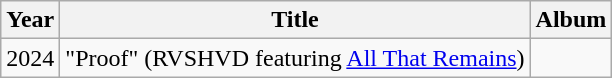<table class="wikitable">
<tr>
<th scope="col">Year</th>
<th scope="col">Title</th>
<th scope="col">Album</th>
</tr>
<tr>
<td>2024</td>
<td>"Proof" (RVSHVD featuring <a href='#'>All That Remains</a>)</td>
<td></td>
</tr>
</table>
